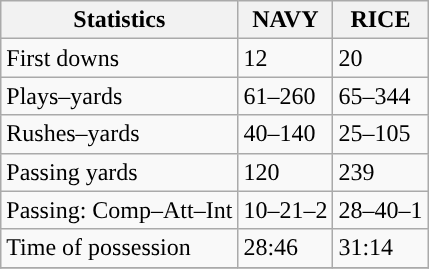<table class="wikitable" style="float: left;">
<tr>
<th>Statistics</th>
<th>NAVY</th>
<th>RICE</th>
</tr>
<tr>
<td>First downs</td>
<td>12</td>
<td>20</td>
</tr>
<tr>
<td>Plays–yards</td>
<td>61–260</td>
<td>65–344</td>
</tr>
<tr>
<td>Rushes–yards</td>
<td>40–140</td>
<td>25–105</td>
</tr>
<tr>
<td>Passing yards</td>
<td>120</td>
<td>239</td>
</tr>
<tr>
<td>Passing: Comp–Att–Int</td>
<td>10–21–2</td>
<td>28–40–1</td>
</tr>
<tr>
<td>Time of possession</td>
<td>28:46</td>
<td>31:14</td>
</tr>
<tr>
</tr>
</table>
